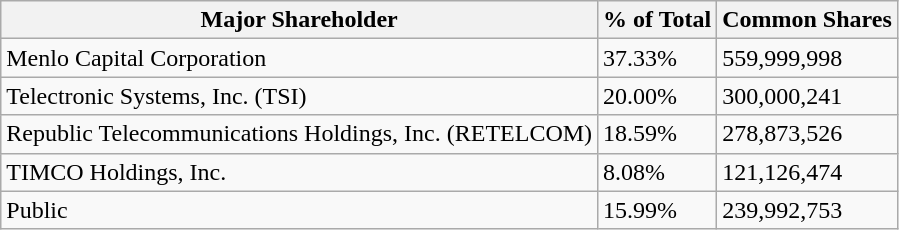<table class="wikitable">
<tr>
<th>Major Shareholder</th>
<th>% of Total</th>
<th>Common Shares</th>
</tr>
<tr>
<td>Menlo Capital Corporation</td>
<td>37.33%</td>
<td>559,999,998</td>
</tr>
<tr>
<td>Telectronic Systems, Inc. (TSI)</td>
<td>20.00%</td>
<td>300,000,241</td>
</tr>
<tr>
<td>Republic Telecommunications Holdings, Inc. (RETELCOM)</td>
<td>18.59%</td>
<td>278,873,526</td>
</tr>
<tr>
<td>TIMCO Holdings, Inc.</td>
<td>8.08%</td>
<td>121,126,474</td>
</tr>
<tr>
<td>Public</td>
<td>15.99%</td>
<td>239,992,753</td>
</tr>
</table>
